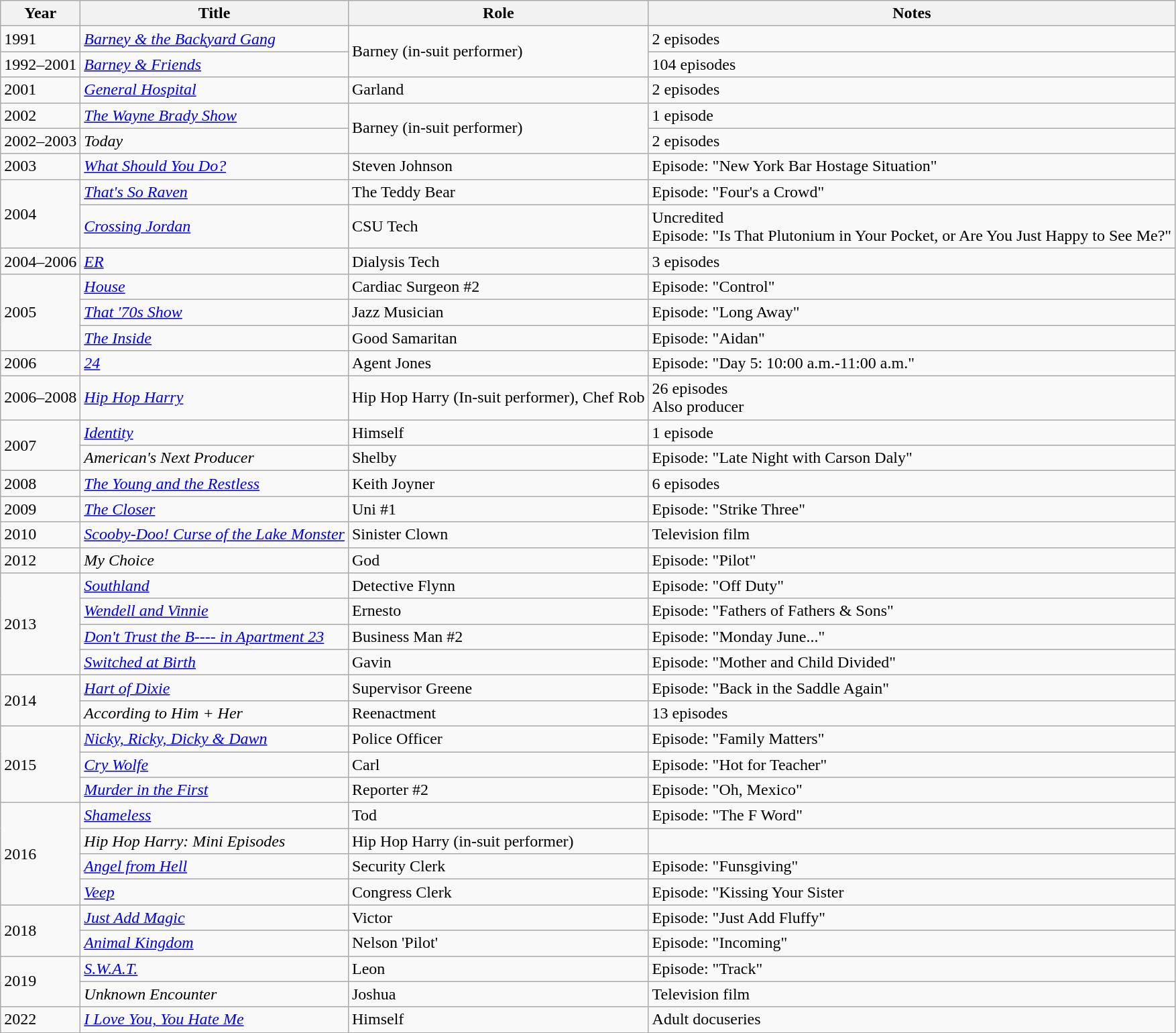<table class="wikitable sortable">
<tr>
<th>Year</th>
<th>Title</th>
<th>Role</th>
<th>Notes</th>
</tr>
<tr>
<td>1991</td>
<td><em><a href='#'>Barney & the Backyard Gang</a></em></td>
<td rowspan="2">Barney (in-suit performer)</td>
<td>2 episodes</td>
</tr>
<tr>
<td>1992–2001</td>
<td><em><a href='#'>Barney & Friends</a></em></td>
<td>104 episodes</td>
</tr>
<tr>
<td>2001</td>
<td><em><a href='#'>General Hospital</a></em></td>
<td>Garland</td>
<td>2 episodes</td>
</tr>
<tr>
<td>2002</td>
<td><em><a href='#'>The Wayne Brady Show</a></em></td>
<td rowspan="2">Barney (in-suit performer)</td>
<td>1 episode</td>
</tr>
<tr>
<td>2002–2003</td>
<td><em>Today</em></td>
<td>2 episodes</td>
</tr>
<tr>
<td>2003</td>
<td><em><a href='#'>What Should You Do?</a></em></td>
<td>Steven Johnson</td>
<td>Episode: "New York Bar Hostage Situation"</td>
</tr>
<tr>
<td rowspan="2">2004</td>
<td><em><a href='#'>That's So Raven</a></em></td>
<td>The Teddy Bear</td>
<td>Episode: "Four's a Crowd"</td>
</tr>
<tr>
<td><em><a href='#'>Crossing Jordan</a></em></td>
<td>CSU Tech</td>
<td>Uncredited<br>Episode: "Is That Plutonium in Your Pocket, or Are You Just Happy to See Me?"</td>
</tr>
<tr>
<td>2004–2006</td>
<td><em><a href='#'>ER</a></em></td>
<td>Dialysis Tech</td>
<td>3 episodes</td>
</tr>
<tr>
<td rowspan="3">2005</td>
<td><em><a href='#'>House</a></em></td>
<td>Cardiac Surgeon #2</td>
<td>Episode: "Control"</td>
</tr>
<tr>
<td><em><a href='#'>That '70s Show</a></em></td>
<td>Jazz Musician</td>
<td>Episode: "Long Away"</td>
</tr>
<tr>
<td><em><a href='#'>The Inside</a></em></td>
<td>Good Samaritan</td>
<td>Episode: "Aidan"</td>
</tr>
<tr>
<td>2006</td>
<td><em><a href='#'>24</a></em></td>
<td>Agent Jones</td>
<td>Episode: "Day 5: 10:00 a.m.-11:00 a.m."</td>
</tr>
<tr>
<td>2006–2008</td>
<td><em><a href='#'>Hip Hop Harry</a></em></td>
<td>Hip Hop Harry (In-suit performer), Chef Rob</td>
<td>26 episodes<br>Also producer</td>
</tr>
<tr>
<td rowspan="2">2007</td>
<td><em><a href='#'>Identity</a></em></td>
<td>Himself</td>
<td>1 episode</td>
</tr>
<tr>
<td><em>American's Next Producer</em></td>
<td>Shelby</td>
<td>Episode: "Late Night with Carson Daly"</td>
</tr>
<tr>
<td>2008</td>
<td><em><a href='#'>The Young and the Restless</a></em></td>
<td>Keith Joyner</td>
<td>6 episodes</td>
</tr>
<tr>
<td>2009</td>
<td><em><a href='#'>The Closer</a></em></td>
<td>Uni #1</td>
<td>Episode: "Strike Three"</td>
</tr>
<tr>
<td>2010</td>
<td><em><a href='#'>Scooby-Doo! Curse of the Lake Monster</a></em></td>
<td>Sinister Clown</td>
<td>Television film</td>
</tr>
<tr>
<td>2012</td>
<td><em>My Choice</em></td>
<td>God</td>
<td>Episode: "Pilot"</td>
</tr>
<tr>
<td rowspan="4">2013</td>
<td><em><a href='#'>Southland</a></em></td>
<td>Detective Flynn</td>
<td>Episode: "Off Duty"</td>
</tr>
<tr>
<td><em><a href='#'>Wendell and Vinnie</a></em></td>
<td>Ernesto</td>
<td>Episode: "Fathers of Fathers & Sons"</td>
</tr>
<tr>
<td><em><a href='#'>Don't Trust the B---- in Apartment 23</a></em></td>
<td>Business Man #2</td>
<td>Episode: "Monday June..."</td>
</tr>
<tr>
<td><em><a href='#'>Switched at Birth</a></em></td>
<td>Gavin</td>
<td>Episode: "Mother and Child Divided"</td>
</tr>
<tr>
<td rowspan="2">2014</td>
<td><em><a href='#'>Hart of Dixie</a></em></td>
<td>Supervisor Greene</td>
<td>Episode: "Back in the Saddle Again"</td>
</tr>
<tr>
<td><em>According to Him + Her</em></td>
<td>Reenactment</td>
<td>13 episodes</td>
</tr>
<tr>
<td rowspan="3">2015</td>
<td><em><a href='#'>Nicky, Ricky, Dicky & Dawn</a></em></td>
<td>Police Officer</td>
<td>Episode: "Family Matters"</td>
</tr>
<tr>
<td><em><a href='#'>Cry Wolfe</a></em></td>
<td>Carl</td>
<td>Episode: "Hot for Teacher"</td>
</tr>
<tr>
<td><em><a href='#'>Murder in the First</a></em></td>
<td>Reporter #2</td>
<td>Episode: "Oh, Mexico"</td>
</tr>
<tr>
<td rowspan="4">2016</td>
<td><em><a href='#'>Shameless</a></em></td>
<td>Tod</td>
<td>Episode: "The F Word"</td>
</tr>
<tr>
<td><em>Hip Hop Harry: Mini Episodes</em></td>
<td>Hip Hop Harry (in-suit performer)</td>
<td></td>
</tr>
<tr>
<td><em><a href='#'>Angel from Hell</a></em></td>
<td>Security Clerk</td>
<td>Episode: "Funsgiving"</td>
</tr>
<tr>
<td><em><a href='#'>Veep</a></em></td>
<td>Congress Clerk</td>
<td>Episode: "Kissing Your Sister</td>
</tr>
<tr>
<td rowspan="2">2018</td>
<td><em><a href='#'>Just Add Magic</a></em></td>
<td>Victor</td>
<td>Episode: "Just Add Fluffy"</td>
</tr>
<tr>
<td><em><a href='#'>Animal Kingdom</a></em></td>
<td>Nelson 'Pilot'</td>
<td>Episode: "Incoming"</td>
</tr>
<tr>
<td rowspan="2">2019</td>
<td><em><a href='#'>S.W.A.T.</a></em></td>
<td>Leon</td>
<td>Episode: "Track"</td>
</tr>
<tr>
<td><em>Unknown Encounter</em></td>
<td>Joshua</td>
<td>Television film</td>
</tr>
<tr>
<td>2022</td>
<td><em><a href='#'>I Love You, You Hate Me</a></em></td>
<td>Himself</td>
<td>Adult docuseries</td>
</tr>
</table>
